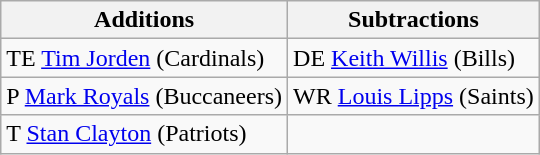<table class="wikitable">
<tr>
<th>Additions</th>
<th>Subtractions</th>
</tr>
<tr>
<td>TE <a href='#'>Tim Jorden</a> (Cardinals)</td>
<td>DE <a href='#'>Keith Willis</a> (Bills)</td>
</tr>
<tr>
<td>P <a href='#'>Mark Royals</a> (Buccaneers)</td>
<td>WR <a href='#'>Louis Lipps</a> (Saints)</td>
</tr>
<tr>
<td>T <a href='#'>Stan Clayton</a> (Patriots)</td>
<td></td>
</tr>
</table>
